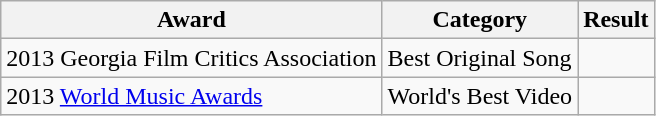<table class="wikitable">
<tr>
<th>Award</th>
<th>Category</th>
<th>Result</th>
</tr>
<tr>
<td>2013 Georgia Film Critics Association</td>
<td>Best Original Song</td>
<td></td>
</tr>
<tr>
<td>2013 <a href='#'>World Music Awards</a></td>
<td>World's Best Video</td>
<td></td>
</tr>
</table>
